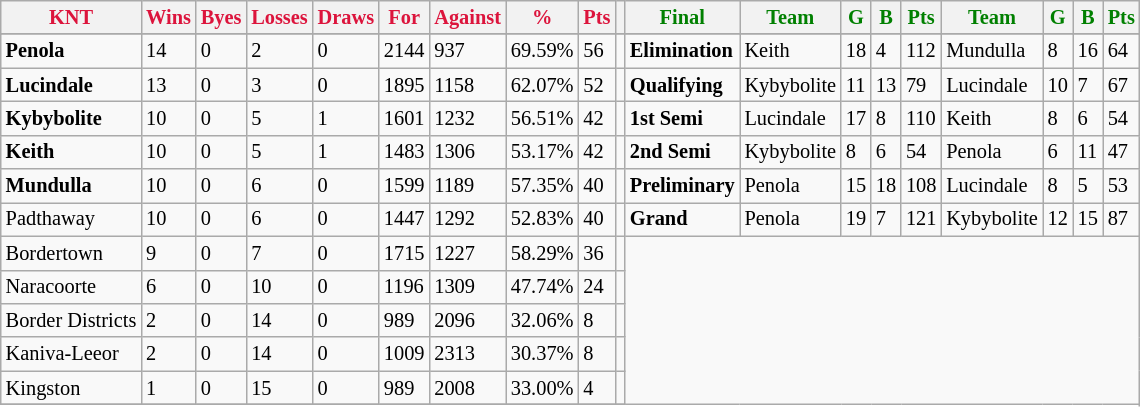<table style="font-size: 85%; text-align: left;" class="wikitable">
<tr>
<th style="color:crimson">KNT</th>
<th style="color:crimson">Wins</th>
<th style="color:crimson">Byes</th>
<th style="color:crimson">Losses</th>
<th style="color:crimson">Draws</th>
<th style="color:crimson">For</th>
<th style="color:crimson">Against</th>
<th style="color:crimson">%</th>
<th style="color:crimson">Pts</th>
<th></th>
<th style="color:green">Final</th>
<th style="color:green">Team</th>
<th style="color:green">G</th>
<th style="color:green">B</th>
<th style="color:green">Pts</th>
<th style="color:green">Team</th>
<th style="color:green">G</th>
<th style="color:green">B</th>
<th style="color:green">Pts</th>
</tr>
<tr>
</tr>
<tr>
</tr>
<tr>
<td><strong>	Penola	</strong></td>
<td>14</td>
<td>0</td>
<td>2</td>
<td>0</td>
<td>2144</td>
<td>937</td>
<td>69.59%</td>
<td>56</td>
<td></td>
<td><strong>Elimination</strong></td>
<td>Keith</td>
<td>18</td>
<td>4</td>
<td>112</td>
<td>Mundulla</td>
<td>8</td>
<td>16</td>
<td>64</td>
</tr>
<tr>
<td><strong>	Lucindale	</strong></td>
<td>13</td>
<td>0</td>
<td>3</td>
<td>0</td>
<td>1895</td>
<td>1158</td>
<td>62.07%</td>
<td>52</td>
<td></td>
<td><strong>Qualifying</strong></td>
<td>Kybybolite</td>
<td>11</td>
<td>13</td>
<td>79</td>
<td>Lucindale</td>
<td>10</td>
<td>7</td>
<td>67</td>
</tr>
<tr>
<td><strong>	Kybybolite	</strong></td>
<td>10</td>
<td>0</td>
<td>5</td>
<td>1</td>
<td>1601</td>
<td>1232</td>
<td>56.51%</td>
<td>42</td>
<td></td>
<td><strong>1st Semi</strong></td>
<td>Lucindale</td>
<td>17</td>
<td>8</td>
<td>110</td>
<td>Keith</td>
<td>8</td>
<td>6</td>
<td>54</td>
</tr>
<tr>
<td><strong>	Keith	</strong></td>
<td>10</td>
<td>0</td>
<td>5</td>
<td>1</td>
<td>1483</td>
<td>1306</td>
<td>53.17%</td>
<td>42</td>
<td></td>
<td><strong>2nd Semi</strong></td>
<td>Kybybolite</td>
<td>8</td>
<td>6</td>
<td>54</td>
<td>Penola</td>
<td>6</td>
<td>11</td>
<td>47</td>
</tr>
<tr>
<td><strong>	Mundulla	</strong></td>
<td>10</td>
<td>0</td>
<td>6</td>
<td>0</td>
<td>1599</td>
<td>1189</td>
<td>57.35%</td>
<td>40</td>
<td></td>
<td><strong>Preliminary</strong></td>
<td>Penola</td>
<td>15</td>
<td>18</td>
<td>108</td>
<td>Lucindale</td>
<td>8</td>
<td>5</td>
<td>53</td>
</tr>
<tr>
<td>Padthaway</td>
<td>10</td>
<td>0</td>
<td>6</td>
<td>0</td>
<td>1447</td>
<td>1292</td>
<td>52.83%</td>
<td>40</td>
<td></td>
<td><strong>Grand</strong></td>
<td>Penola</td>
<td>19</td>
<td>7</td>
<td>121</td>
<td>Kybybolite</td>
<td>12</td>
<td>15</td>
<td>87</td>
</tr>
<tr>
<td>Bordertown</td>
<td>9</td>
<td>0</td>
<td>7</td>
<td>0</td>
<td>1715</td>
<td>1227</td>
<td>58.29%</td>
<td>36</td>
<td></td>
</tr>
<tr>
<td>Naracoorte</td>
<td>6</td>
<td>0</td>
<td>10</td>
<td>0</td>
<td>1196</td>
<td>1309</td>
<td>47.74%</td>
<td>24</td>
<td></td>
</tr>
<tr>
<td>Border Districts</td>
<td>2</td>
<td>0</td>
<td>14</td>
<td>0</td>
<td>989</td>
<td>2096</td>
<td>32.06%</td>
<td>8</td>
<td></td>
</tr>
<tr>
<td>Kaniva-Leeor</td>
<td>2</td>
<td>0</td>
<td>14</td>
<td>0</td>
<td>1009</td>
<td>2313</td>
<td>30.37%</td>
<td>8</td>
<td></td>
</tr>
<tr>
<td>Kingston</td>
<td>1</td>
<td>0</td>
<td>15</td>
<td>0</td>
<td>989</td>
<td>2008</td>
<td>33.00%</td>
<td>4</td>
<td></td>
</tr>
<tr>
</tr>
</table>
